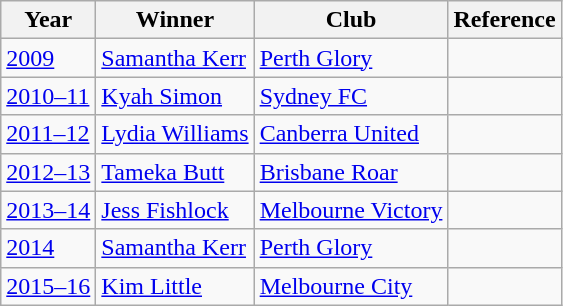<table class="wikitable">
<tr>
<th>Year</th>
<th>Winner</th>
<th>Club</th>
<th>Reference</th>
</tr>
<tr>
<td><a href='#'>2009</a></td>
<td><a href='#'>Samantha Kerr</a></td>
<td><a href='#'>Perth Glory</a></td>
<td></td>
</tr>
<tr>
<td><a href='#'>2010–11</a></td>
<td><a href='#'>Kyah Simon</a></td>
<td><a href='#'>Sydney FC</a></td>
<td></td>
</tr>
<tr>
<td><a href='#'>2011–12</a></td>
<td><a href='#'>Lydia Williams</a></td>
<td><a href='#'>Canberra United</a></td>
<td></td>
</tr>
<tr>
<td><a href='#'>2012–13</a></td>
<td><a href='#'>Tameka Butt</a></td>
<td><a href='#'>Brisbane Roar</a></td>
<td></td>
</tr>
<tr>
<td><a href='#'>2013–14</a></td>
<td><a href='#'>Jess Fishlock</a></td>
<td><a href='#'>Melbourne Victory</a></td>
<td></td>
</tr>
<tr>
<td><a href='#'>2014</a></td>
<td><a href='#'>Samantha Kerr</a></td>
<td><a href='#'>Perth Glory</a></td>
<td></td>
</tr>
<tr>
<td><a href='#'>2015–16</a></td>
<td><a href='#'>Kim Little</a></td>
<td><a href='#'>Melbourne City</a></td>
<td></td>
</tr>
</table>
